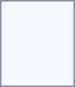<table style="border:1px solid #8888aa; background-color:#f7f8ff; padding:5px; font-size:95%; margin: 0px 12px 12px 0px;">
<tr style="text-align:center;">
<td rowspan=2><strong></strong></td>
<td colspan=8  rowspan=2></td>
<td colspan=2></td>
<td colspan=6></td>
<td colspan=6></td>
<td colspan=4></td>
<td colspan=2  rowspan=2></td>
<td colspan=6></td>
<td colspan=2></td>
</tr>
<tr style="text-align:center;">
<td colspan=2><br></td>
<td colspan=6><br></td>
<td colspan=6><br></td>
<td colspan=4><br></td>
<td colspan=6><br></td>
<td colspan=2><br><br></td>
</tr>
</table>
